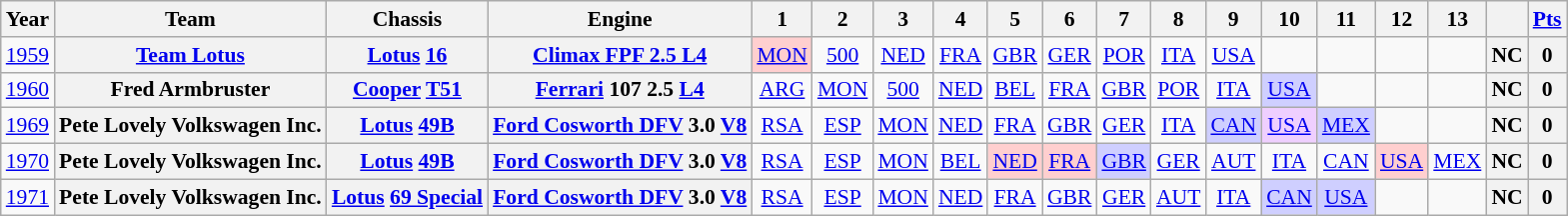<table class="wikitable" style="text-align:center; font-size:90%">
<tr>
<th>Year</th>
<th>Team</th>
<th>Chassis</th>
<th>Engine</th>
<th>1</th>
<th>2</th>
<th>3</th>
<th>4</th>
<th>5</th>
<th>6</th>
<th>7</th>
<th>8</th>
<th>9</th>
<th>10</th>
<th>11</th>
<th>12</th>
<th>13</th>
<th></th>
<th><a href='#'>Pts</a></th>
</tr>
<tr>
<td><a href='#'>1959</a></td>
<th><a href='#'>Team Lotus</a></th>
<th><a href='#'>Lotus</a> <a href='#'>16</a></th>
<th><a href='#'>Climax FPF 2.5 L4</a></th>
<td style="background:#FFCFCF;"><a href='#'>MON</a><br></td>
<td><a href='#'>500</a></td>
<td><a href='#'>NED</a></td>
<td><a href='#'>FRA</a></td>
<td><a href='#'>GBR</a></td>
<td><a href='#'>GER</a></td>
<td><a href='#'>POR</a></td>
<td><a href='#'>ITA</a></td>
<td><a href='#'>USA</a></td>
<td></td>
<td></td>
<td></td>
<td></td>
<th>NC</th>
<th>0</th>
</tr>
<tr>
<td><a href='#'>1960</a></td>
<th>Fred Armbruster</th>
<th><a href='#'>Cooper</a> <a href='#'>T51</a></th>
<th><a href='#'>Ferrari</a> 107 2.5 <a href='#'>L4</a></th>
<td><a href='#'>ARG</a></td>
<td><a href='#'>MON</a></td>
<td><a href='#'>500</a></td>
<td><a href='#'>NED</a></td>
<td><a href='#'>BEL</a></td>
<td><a href='#'>FRA</a></td>
<td><a href='#'>GBR</a></td>
<td><a href='#'>POR</a></td>
<td><a href='#'>ITA</a></td>
<td style="background:#CFCFFF;"><a href='#'>USA</a><br></td>
<td></td>
<td></td>
<td></td>
<th>NC</th>
<th>0</th>
</tr>
<tr>
<td><a href='#'>1969</a></td>
<th>Pete Lovely Volkswagen Inc.</th>
<th><a href='#'>Lotus</a> <a href='#'>49B</a></th>
<th><a href='#'>Ford Cosworth DFV</a> 3.0 <a href='#'>V8</a></th>
<td><a href='#'>RSA</a></td>
<td><a href='#'>ESP</a></td>
<td><a href='#'>MON</a></td>
<td><a href='#'>NED</a></td>
<td><a href='#'>FRA</a></td>
<td><a href='#'>GBR</a></td>
<td><a href='#'>GER</a></td>
<td><a href='#'>ITA</a></td>
<td style="background:#CFCFFF;"><a href='#'>CAN</a><br></td>
<td style="background:#EFCFFF;"><a href='#'>USA</a><br></td>
<td style="background:#CFCFFF;"><a href='#'>MEX</a><br></td>
<td></td>
<td></td>
<th>NC</th>
<th>0</th>
</tr>
<tr>
<td><a href='#'>1970</a></td>
<th>Pete Lovely Volkswagen Inc.</th>
<th><a href='#'>Lotus</a> <a href='#'>49B</a></th>
<th><a href='#'>Ford Cosworth DFV</a> 3.0 <a href='#'>V8</a></th>
<td><a href='#'>RSA</a></td>
<td><a href='#'>ESP</a></td>
<td><a href='#'>MON</a></td>
<td><a href='#'>BEL</a></td>
<td style="background:#FFCFCF;"><a href='#'>NED</a><br></td>
<td style="background:#FFCFCF;"><a href='#'>FRA</a><br></td>
<td style="background:#CFCFFF;"><a href='#'>GBR</a><br></td>
<td><a href='#'>GER</a></td>
<td><a href='#'>AUT</a></td>
<td><a href='#'>ITA</a></td>
<td><a href='#'>CAN</a></td>
<td style="background:#FFCFCF;"><a href='#'>USA</a><br></td>
<td><a href='#'>MEX</a></td>
<th>NC</th>
<th>0</th>
</tr>
<tr>
<td><a href='#'>1971</a></td>
<th>Pete Lovely Volkswagen Inc.</th>
<th><a href='#'>Lotus</a> <a href='#'>69 Special</a></th>
<th><a href='#'>Ford Cosworth DFV</a> 3.0 <a href='#'>V8</a></th>
<td><a href='#'>RSA</a></td>
<td><a href='#'>ESP</a></td>
<td><a href='#'>MON</a></td>
<td><a href='#'>NED</a></td>
<td><a href='#'>FRA</a></td>
<td><a href='#'>GBR</a></td>
<td><a href='#'>GER</a></td>
<td><a href='#'>AUT</a></td>
<td><a href='#'>ITA</a></td>
<td style="background:#CFCFFF;"><a href='#'>CAN</a><br></td>
<td style="background:#CFCFFF;"><a href='#'>USA</a><br></td>
<td></td>
<td></td>
<th>NC</th>
<th>0</th>
</tr>
</table>
